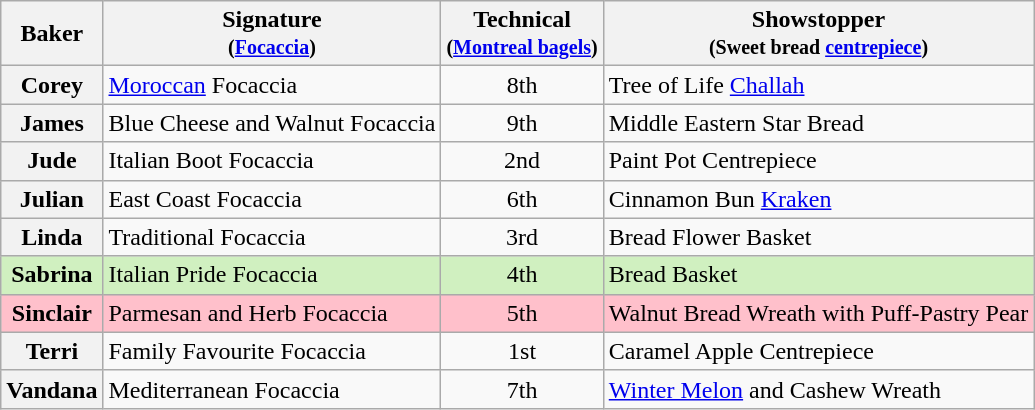<table class="wikitable sortable" style="text-align:left;">
<tr>
<th scope="col">Baker</th>
<th scope="col" class="unsortable">Signature<br><small>(<a href='#'>Focaccia</a>)</small></th>
<th scope="col">Technical<br><small>(<a href='#'>Montreal bagels</a>)</small></th>
<th scope="col" class="unsortable">Showstopper<br><small>(Sweet bread <a href='#'>centrepiece</a>)</small></th>
</tr>
<tr>
<th scope="row">Corey</th>
<td><a href='#'>Moroccan</a> Focaccia</td>
<td align="center">8th</td>
<td>Tree of Life <a href='#'>Challah</a></td>
</tr>
<tr>
<th scope="row">James</th>
<td>Blue Cheese and Walnut Focaccia</td>
<td align="center">9th</td>
<td>Middle Eastern Star Bread</td>
</tr>
<tr>
<th scope="row">Jude</th>
<td>Italian Boot Focaccia</td>
<td align="center">2nd</td>
<td>Paint Pot Centrepiece</td>
</tr>
<tr>
<th scope="row">Julian</th>
<td>East Coast Focaccia</td>
<td align="center">6th</td>
<td>Cinnamon Bun <a href='#'>Kraken</a></td>
</tr>
<tr>
<th scope="row">Linda</th>
<td>Traditional Focaccia</td>
<td align="center">3rd</td>
<td>Bread Flower Basket</td>
</tr>
<tr style="background:#d0f0c0;">
<th scope="row" style="background:#d0f0c0;">Sabrina</th>
<td>Italian Pride Focaccia</td>
<td align="center">4th</td>
<td>Bread Basket</td>
</tr>
<tr style="background:pink;">
<th scope="row" style="background:pink;">Sinclair</th>
<td>Parmesan and Herb Focaccia</td>
<td align="center">5th</td>
<td>Walnut Bread Wreath with Puff-Pastry Pear</td>
</tr>
<tr>
<th scope="row">Terri</th>
<td>Family Favourite Focaccia</td>
<td align="center">1st</td>
<td>Caramel Apple Centrepiece</td>
</tr>
<tr>
<th scope="row">Vandana</th>
<td>Mediterranean Focaccia</td>
<td align="center">7th</td>
<td><a href='#'>Winter Melon</a> and Cashew Wreath</td>
</tr>
</table>
